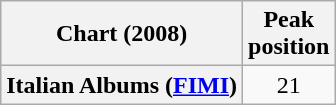<table class="wikitable plainrowheaders" style="text-align:center">
<tr>
<th scope="col">Chart (2008)</th>
<th scope="col">Peak<br>position</th>
</tr>
<tr>
<th scope="row">Italian Albums (<a href='#'>FIMI</a>)</th>
<td>21</td>
</tr>
</table>
